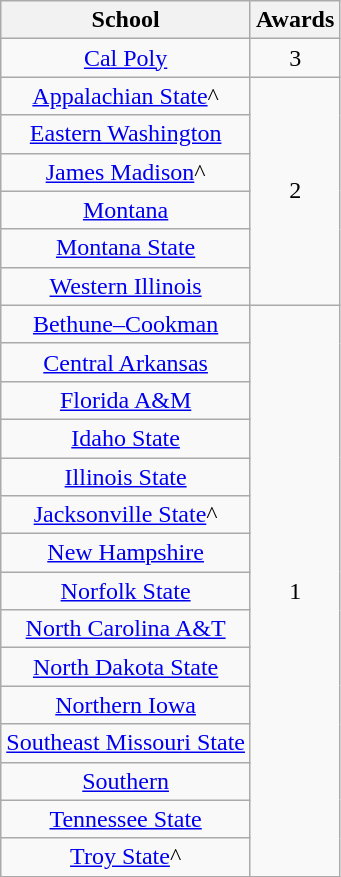<table class="wikitable sortable" style="text-align:center;" width="auto">
<tr>
<th>School</th>
<th>Awards</th>
</tr>
<tr>
<td><a href='#'>Cal Poly</a></td>
<td rowspan="1">3</td>
</tr>
<tr>
<td><a href='#'>Appalachian State</a>^</td>
<td rowspan="6">2</td>
</tr>
<tr>
<td><a href='#'>Eastern Washington</a></td>
</tr>
<tr>
<td><a href='#'>James Madison</a>^</td>
</tr>
<tr>
<td><a href='#'>Montana</a></td>
</tr>
<tr>
<td><a href='#'>Montana State</a></td>
</tr>
<tr>
<td><a href='#'>Western Illinois</a></td>
</tr>
<tr>
<td><a href='#'>Bethune–Cookman</a></td>
<td rowspan=15>1</td>
</tr>
<tr>
<td><a href='#'>Central Arkansas</a></td>
</tr>
<tr>
<td><a href='#'>Florida A&M</a></td>
</tr>
<tr>
<td><a href='#'>Idaho State</a></td>
</tr>
<tr>
<td><a href='#'>Illinois State</a></td>
</tr>
<tr>
<td><a href='#'>Jacksonville State</a>^</td>
</tr>
<tr>
<td><a href='#'>New Hampshire</a></td>
</tr>
<tr>
<td><a href='#'>Norfolk State</a></td>
</tr>
<tr>
<td><a href='#'>North Carolina A&T</a></td>
</tr>
<tr>
<td><a href='#'>North Dakota State</a></td>
</tr>
<tr>
<td><a href='#'>Northern Iowa</a></td>
</tr>
<tr>
<td><a href='#'>Southeast Missouri State</a></td>
</tr>
<tr>
<td><a href='#'>Southern</a></td>
</tr>
<tr>
<td><a href='#'>Tennessee State</a></td>
</tr>
<tr>
<td><a href='#'>Troy State</a>^</td>
</tr>
</table>
